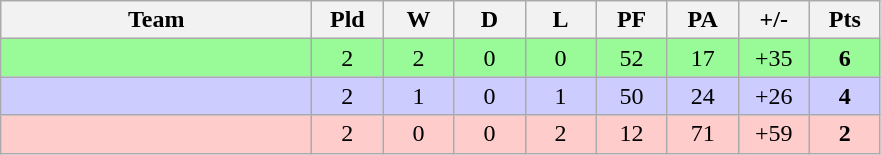<table class="wikitable" style="text-align: center;">
<tr>
<th width="200">Team</th>
<th width="40">Pld</th>
<th width="40">W</th>
<th width="40">D</th>
<th width="40">L</th>
<th width="40">PF</th>
<th width="40">PA</th>
<th width="40">+/-</th>
<th width="40">Pts</th>
</tr>
<tr align="center" bgcolor="#98fb98">
<td style="text-align:left;"></td>
<td>2</td>
<td>2</td>
<td>0</td>
<td>0</td>
<td>52</td>
<td>17</td>
<td>+35</td>
<td><strong>6</strong></td>
</tr>
<tr bgcolor="#ccccff">
<td style="text-align:left;"></td>
<td>2</td>
<td>1</td>
<td>0</td>
<td>1</td>
<td>50</td>
<td>24</td>
<td>+26</td>
<td><strong>4</strong></td>
</tr>
<tr bgcolor="#ffcccc">
<td style="text-align:left;"></td>
<td>2</td>
<td>0</td>
<td>0</td>
<td>2</td>
<td>12</td>
<td>71</td>
<td>+59</td>
<td><strong>2</strong></td>
</tr>
</table>
